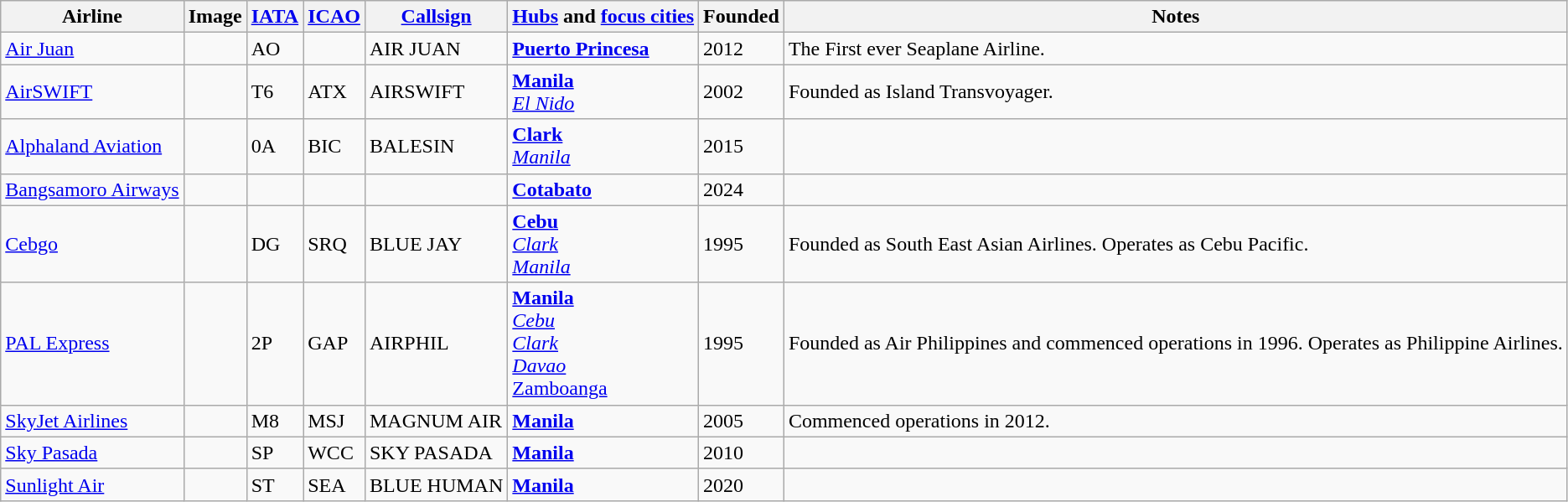<table class="wikitable" style="border: 0; cellpadding: 2; cellspacing: 3;">
<tr style="vertical-align:middle;">
<th>Airline</th>
<th>Image</th>
<th><a href='#'>IATA</a></th>
<th><a href='#'>ICAO</a></th>
<th><a href='#'>Callsign</a></th>
<th><a href='#'>Hubs</a> and <a href='#'>focus cities</a></th>
<th>Founded</th>
<th>Notes</th>
</tr>
<tr>
<td><a href='#'>Air Juan</a></td>
<td></td>
<td>AO</td>
<td></td>
<td>AIR JUAN</td>
<td><strong><a href='#'>Puerto Princesa</a></strong></td>
<td>2012</td>
<td>The First ever Seaplane Airline.</td>
</tr>
<tr>
<td><a href='#'>AirSWIFT</a></td>
<td></td>
<td>T6</td>
<td>ATX</td>
<td>AIRSWIFT</td>
<td><strong><a href='#'>Manila</a></strong><br><em><a href='#'>El Nido</a></em></td>
<td>2002</td>
<td>Founded as Island Transvoyager.</td>
</tr>
<tr>
<td><a href='#'>Alphaland Aviation</a></td>
<td></td>
<td>0A</td>
<td>BIC</td>
<td>BALESIN</td>
<td><strong><a href='#'>Clark</a></strong><br><em><a href='#'>Manila</a></em></td>
<td>2015</td>
<td></td>
</tr>
<tr>
<td><a href='#'>Bangsamoro Airways</a></td>
<td></td>
<td></td>
<td></td>
<td></td>
<td><strong><a href='#'>Cotabato</a></strong></td>
<td>2024</td>
<td></td>
</tr>
<tr>
<td><a href='#'>Cebgo</a></td>
<td></td>
<td>DG</td>
<td>SRQ</td>
<td>BLUE JAY</td>
<td><strong><a href='#'>Cebu</a></strong><br><em><a href='#'>Clark</a></em><br><em><a href='#'>Manila</a></em></td>
<td>1995</td>
<td>Founded as South East Asian Airlines. Operates as Cebu Pacific.</td>
</tr>
<tr>
<td><a href='#'>PAL Express</a></td>
<td></td>
<td>2P</td>
<td>GAP</td>
<td>AIRPHIL</td>
<td><strong><a href='#'>Manila</a></strong><br><em><a href='#'>Cebu</a></em><br><em><a href='#'>Clark</a></em><br><em><a href='#'>Davao</a></em><br><a href='#'>Zamboanga</a></td>
<td>1995</td>
<td>Founded as Air Philippines and commenced operations in 1996. Operates as Philippine Airlines.</td>
</tr>
<tr>
<td><a href='#'>SkyJet Airlines</a></td>
<td></td>
<td>M8</td>
<td>MSJ</td>
<td>MAGNUM AIR</td>
<td><strong><a href='#'>Manila</a></strong></td>
<td>2005</td>
<td>Commenced operations in 2012.</td>
</tr>
<tr>
<td><a href='#'>Sky Pasada</a></td>
<td></td>
<td>SP</td>
<td>WCC</td>
<td>SKY PASADA</td>
<td><strong><a href='#'>Manila</a></strong></td>
<td>2010</td>
<td></td>
</tr>
<tr>
<td><a href='#'>Sunlight Air</a></td>
<td></td>
<td>ST</td>
<td>SEA</td>
<td>BLUE HUMAN</td>
<td><strong><a href='#'>Manila</a></strong></td>
<td>2020</td>
<td></td>
</tr>
</table>
